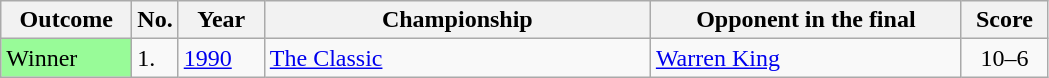<table class="wikitable">
<tr>
<th width="80">Outcome</th>
<th width="20">No.</th>
<th width="50">Year</th>
<th style="width:250px;">Championship</th>
<th style="width:200px;">Opponent in the final</th>
<th style="width:50px;">Score</th>
</tr>
<tr>
<td style="background:#98FB98">Winner</td>
<td>1.</td>
<td><a href='#'>1990</a></td>
<td><a href='#'>The Classic</a></td>
<td> <a href='#'>Warren King</a></td>
<td align=center>10–6</td>
</tr>
</table>
